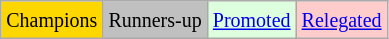<table class="wikitable">
<tr>
<td bgcolor=gold><small>Champions</small></td>
<td bgcolor=silver><small>Runners-up</small></td>
<td bgcolor="#DDFFDD"><small><a href='#'>Promoted</a></small></td>
<td bgcolor="#FFCCCC"><small><a href='#'>Relegated</a></small></td>
</tr>
</table>
